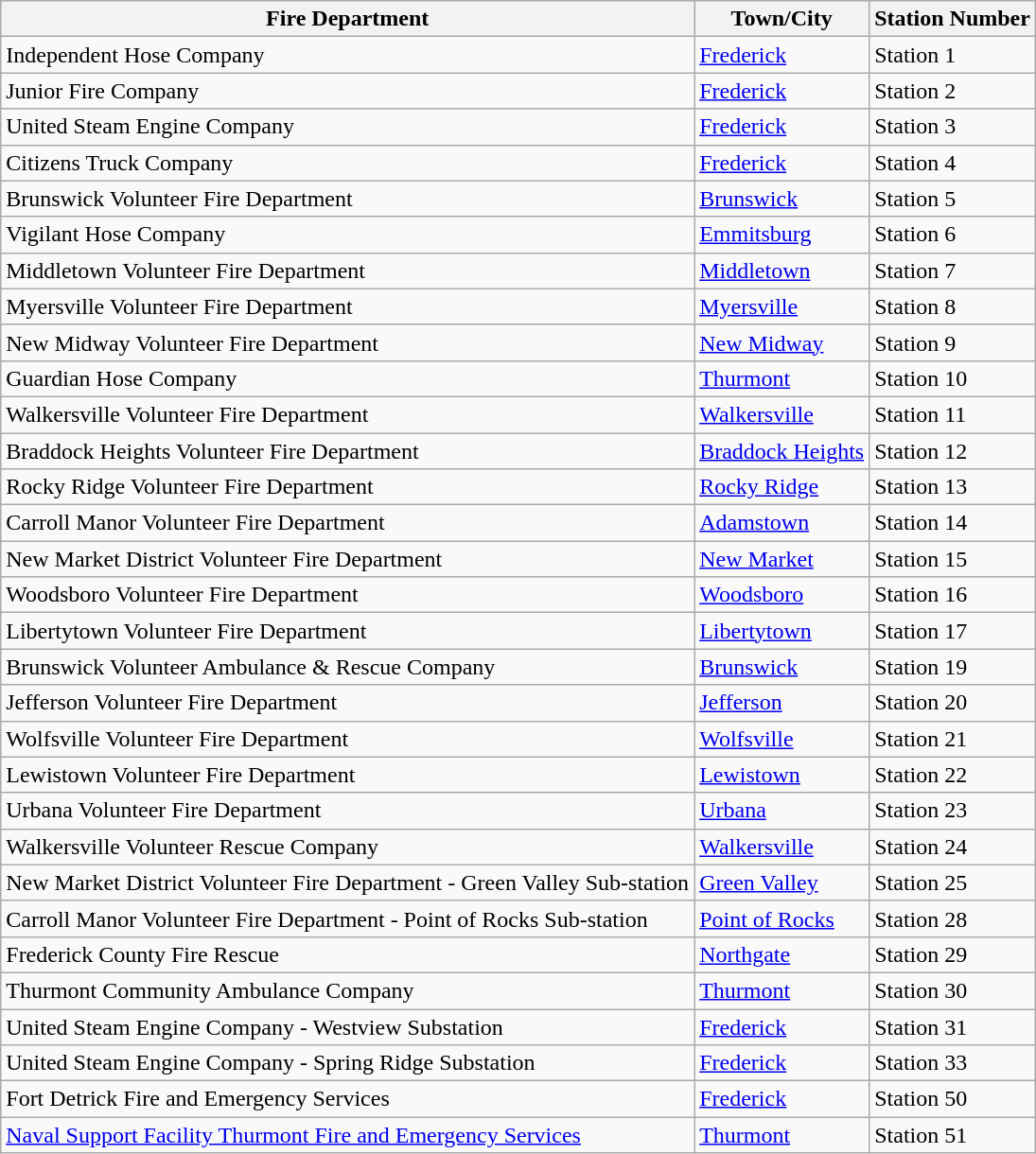<table class="wikitable">
<tr>
<th>Fire Department</th>
<th>Town/City</th>
<th>Station Number</th>
</tr>
<tr>
<td>Independent Hose Company</td>
<td><a href='#'>Frederick</a></td>
<td>Station 1</td>
</tr>
<tr>
<td>Junior Fire Company</td>
<td><a href='#'>Frederick</a></td>
<td>Station 2</td>
</tr>
<tr>
<td>United Steam Engine Company</td>
<td><a href='#'>Frederick</a></td>
<td>Station 3</td>
</tr>
<tr>
<td>Citizens Truck Company</td>
<td><a href='#'>Frederick</a></td>
<td>Station 4</td>
</tr>
<tr>
<td>Brunswick Volunteer Fire Department</td>
<td><a href='#'>Brunswick</a></td>
<td>Station 5</td>
</tr>
<tr>
<td>Vigilant Hose Company</td>
<td><a href='#'>Emmitsburg</a></td>
<td>Station 6</td>
</tr>
<tr>
<td>Middletown Volunteer Fire Department</td>
<td><a href='#'>Middletown</a></td>
<td>Station 7</td>
</tr>
<tr>
<td>Myersville Volunteer Fire Department</td>
<td><a href='#'>Myersville</a></td>
<td>Station 8</td>
</tr>
<tr>
<td>New Midway Volunteer Fire Department</td>
<td><a href='#'>New Midway</a></td>
<td>Station 9</td>
</tr>
<tr>
<td>Guardian Hose Company</td>
<td><a href='#'>Thurmont</a></td>
<td>Station 10</td>
</tr>
<tr>
<td>Walkersville Volunteer Fire Department</td>
<td><a href='#'>Walkersville</a></td>
<td>Station 11</td>
</tr>
<tr>
<td>Braddock Heights Volunteer Fire Department</td>
<td><a href='#'>Braddock Heights</a></td>
<td>Station 12</td>
</tr>
<tr>
<td>Rocky Ridge Volunteer Fire Department</td>
<td><a href='#'>Rocky Ridge</a></td>
<td>Station 13</td>
</tr>
<tr>
<td>Carroll Manor Volunteer Fire Department</td>
<td><a href='#'>Adamstown</a></td>
<td>Station 14</td>
</tr>
<tr>
<td>New Market District Volunteer Fire Department</td>
<td><a href='#'>New Market</a></td>
<td>Station 15</td>
</tr>
<tr>
<td>Woodsboro Volunteer Fire Department</td>
<td><a href='#'>Woodsboro</a></td>
<td>Station 16</td>
</tr>
<tr>
<td>Libertytown Volunteer Fire Department</td>
<td><a href='#'>Libertytown</a></td>
<td>Station 17</td>
</tr>
<tr>
<td>Brunswick Volunteer Ambulance & Rescue Company</td>
<td><a href='#'>Brunswick</a></td>
<td>Station 19</td>
</tr>
<tr>
<td>Jefferson Volunteer Fire Department</td>
<td><a href='#'>Jefferson</a></td>
<td>Station 20</td>
</tr>
<tr>
<td>Wolfsville Volunteer Fire Department</td>
<td><a href='#'>Wolfsville</a></td>
<td>Station 21</td>
</tr>
<tr>
<td>Lewistown Volunteer Fire Department</td>
<td><a href='#'>Lewistown</a></td>
<td>Station 22</td>
</tr>
<tr>
<td>Urbana Volunteer Fire Department</td>
<td><a href='#'>Urbana</a></td>
<td>Station 23</td>
</tr>
<tr>
<td>Walkersville Volunteer Rescue Company</td>
<td><a href='#'>Walkersville</a></td>
<td>Station 24</td>
</tr>
<tr>
<td>New Market District Volunteer Fire Department - Green Valley Sub-station</td>
<td><a href='#'>Green Valley</a></td>
<td>Station 25</td>
</tr>
<tr>
<td>Carroll Manor Volunteer Fire Department - Point of Rocks Sub-station</td>
<td><a href='#'>Point of Rocks</a></td>
<td>Station 28</td>
</tr>
<tr>
<td>Frederick County Fire Rescue</td>
<td><a href='#'>Northgate</a></td>
<td>Station 29</td>
</tr>
<tr>
<td>Thurmont Community Ambulance Company</td>
<td><a href='#'>Thurmont</a></td>
<td>Station 30</td>
</tr>
<tr>
<td>United Steam Engine Company - Westview Substation</td>
<td><a href='#'>Frederick</a></td>
<td>Station 31</td>
</tr>
<tr>
<td>United Steam Engine Company - Spring Ridge Substation</td>
<td><a href='#'>Frederick</a></td>
<td>Station 33</td>
</tr>
<tr>
<td>Fort Detrick Fire and Emergency Services</td>
<td><a href='#'>Frederick</a></td>
<td>Station 50</td>
</tr>
<tr>
<td><a href='#'>Naval Support Facility Thurmont Fire and Emergency Services</a></td>
<td><a href='#'>Thurmont</a></td>
<td>Station 51</td>
</tr>
</table>
